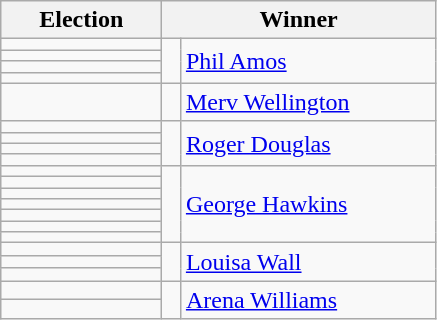<table class="wikitable">
<tr>
<th width=100>Election</th>
<th width=175 colspan=2>Winner</th>
</tr>
<tr>
<td></td>
<td rowspan=4 width=5 bgcolor=></td>
<td rowspan=4><a href='#'>Phil Amos</a></td>
</tr>
<tr>
<td></td>
</tr>
<tr>
<td></td>
</tr>
<tr>
<td></td>
</tr>
<tr>
<td></td>
<td bgcolor=></td>
<td><a href='#'>Merv Wellington</a></td>
</tr>
<tr>
<td></td>
<td rowspan=4 bgcolor=></td>
<td rowspan=4><a href='#'>Roger Douglas</a></td>
</tr>
<tr>
<td></td>
</tr>
<tr>
<td></td>
</tr>
<tr>
<td></td>
</tr>
<tr>
<td></td>
<td rowspan=7 bgcolor=></td>
<td rowspan=7><a href='#'>George Hawkins</a></td>
</tr>
<tr>
<td></td>
</tr>
<tr>
<td></td>
</tr>
<tr>
<td></td>
</tr>
<tr>
<td></td>
</tr>
<tr>
<td></td>
</tr>
<tr>
<td></td>
</tr>
<tr>
<td></td>
<td rowspan=3 bgcolor=></td>
<td rowspan=3><a href='#'>Louisa Wall</a></td>
</tr>
<tr>
<td></td>
</tr>
<tr>
<td></td>
</tr>
<tr>
<td></td>
<td rowspan=2 bgcolor=></td>
<td rowspan=2><a href='#'>Arena Williams</a></td>
</tr>
<tr>
<td></td>
</tr>
</table>
